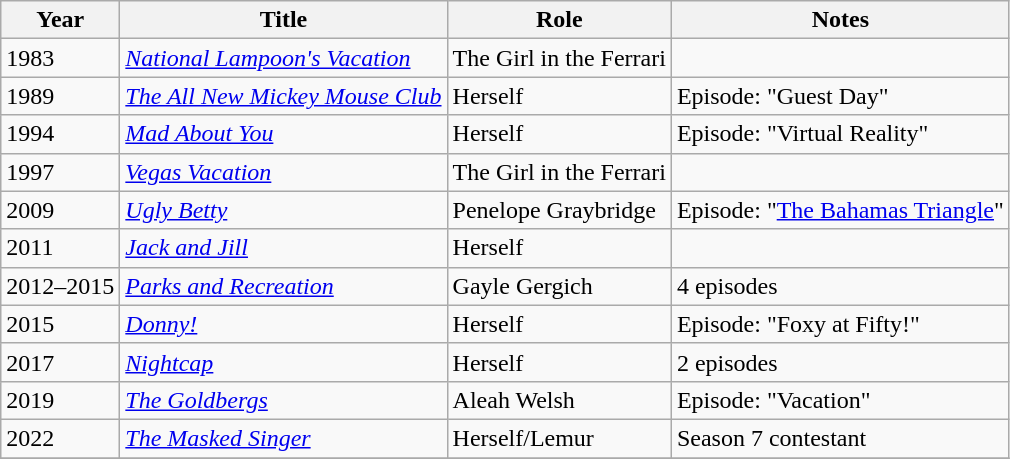<table class="wikitable sortable">
<tr>
<th>Year</th>
<th>Title</th>
<th>Role</th>
<th>Notes</th>
</tr>
<tr>
<td>1983</td>
<td><em><a href='#'>National Lampoon's Vacation</a></em></td>
<td>The Girl in the Ferrari</td>
<td></td>
</tr>
<tr>
<td>1989</td>
<td><em><a href='#'>The All New Mickey Mouse Club</a></em></td>
<td>Herself</td>
<td>Episode: "Guest Day"</td>
</tr>
<tr>
<td>1994</td>
<td><em><a href='#'>Mad About You</a></em></td>
<td>Herself</td>
<td>Episode: "Virtual Reality"</td>
</tr>
<tr>
<td>1997</td>
<td><em><a href='#'>Vegas Vacation</a></em></td>
<td>The Girl in the Ferrari</td>
<td></td>
</tr>
<tr>
<td>2009</td>
<td><em><a href='#'>Ugly Betty</a></em></td>
<td>Penelope Graybridge</td>
<td>Episode: "<a href='#'>The Bahamas Triangle</a>"</td>
</tr>
<tr>
<td>2011</td>
<td><em><a href='#'>Jack and Jill</a></em></td>
<td>Herself</td>
<td></td>
</tr>
<tr>
<td>2012–2015</td>
<td><em><a href='#'>Parks and Recreation</a></em></td>
<td>Gayle Gergich</td>
<td>4 episodes</td>
</tr>
<tr>
<td>2015</td>
<td><em><a href='#'>Donny!</a></em></td>
<td>Herself</td>
<td>Episode: "Foxy at Fifty!"</td>
</tr>
<tr>
<td>2017</td>
<td><em><a href='#'>Nightcap</a></em></td>
<td>Herself</td>
<td>2 episodes</td>
</tr>
<tr>
<td>2019</td>
<td><em><a href='#'>The Goldbergs</a></em></td>
<td>Aleah Welsh</td>
<td>Episode: "Vacation"</td>
</tr>
<tr>
<td>2022</td>
<td><em><a href='#'>The Masked Singer</a></em></td>
<td>Herself/Lemur</td>
<td>Season 7 contestant</td>
</tr>
<tr>
</tr>
</table>
